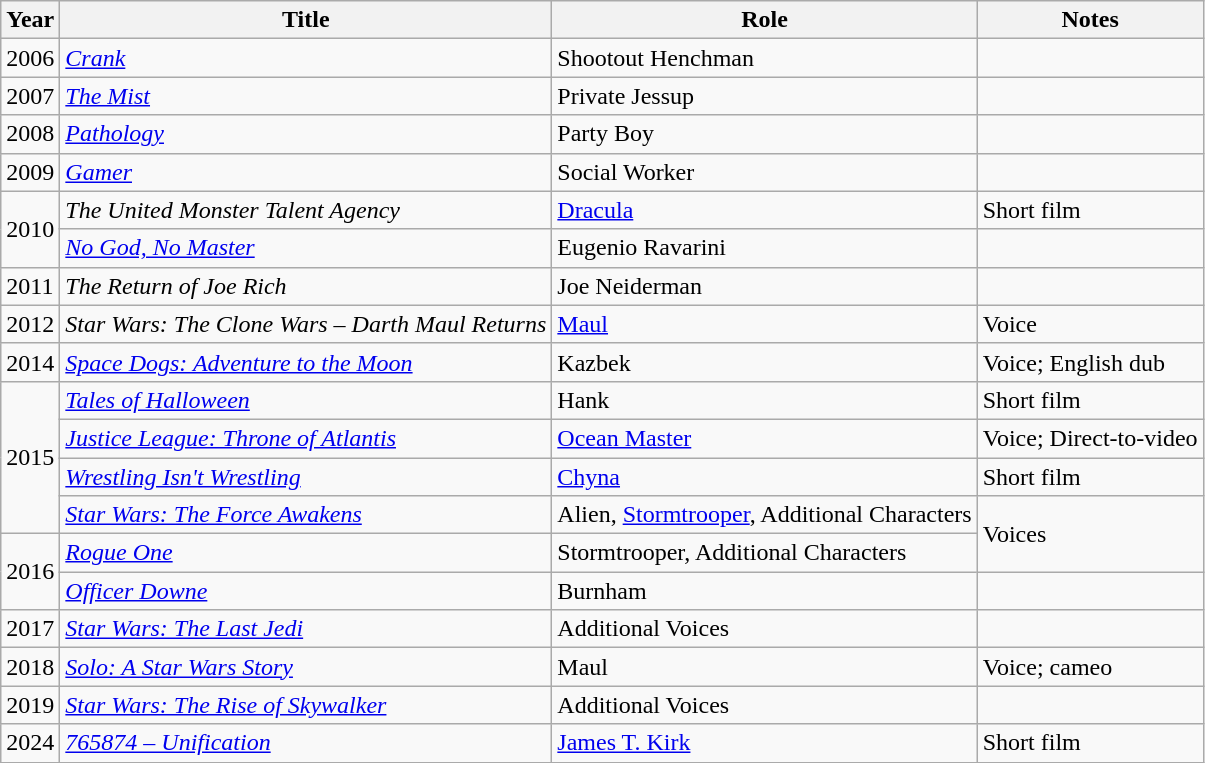<table class="wikitable sortable">
<tr>
<th>Year</th>
<th>Title</th>
<th>Role</th>
<th>Notes</th>
</tr>
<tr>
<td>2006</td>
<td><em><a href='#'>Crank</a></em></td>
<td>Shootout Henchman</td>
<td></td>
</tr>
<tr>
<td>2007</td>
<td><a href='#'><em>The Mist</em></a></td>
<td>Private Jessup</td>
<td></td>
</tr>
<tr>
<td>2008</td>
<td><em><a href='#'>Pathology</a></em></td>
<td>Party Boy</td>
<td></td>
</tr>
<tr>
<td>2009</td>
<td><em><a href='#'>Gamer</a></em></td>
<td>Social Worker</td>
<td></td>
</tr>
<tr>
<td rowspan="2">2010</td>
<td><em>The United Monster Talent Agency</em></td>
<td><a href='#'>Dracula</a></td>
<td>Short film</td>
</tr>
<tr>
<td><em><a href='#'>No God, No Master</a></em></td>
<td>Eugenio Ravarini</td>
<td></td>
</tr>
<tr>
<td>2011</td>
<td><em>The Return of Joe Rich</em></td>
<td>Joe Neiderman</td>
<td></td>
</tr>
<tr>
<td>2012</td>
<td><em>Star Wars: The Clone Wars – Darth Maul Returns</em></td>
<td><a href='#'>Maul</a></td>
<td>Voice</td>
</tr>
<tr>
<td>2014</td>
<td><em><a href='#'>Space Dogs: Adventure to the Moon</a></em></td>
<td>Kazbek</td>
<td>Voice; English dub</td>
</tr>
<tr>
<td rowspan="4">2015</td>
<td><em><a href='#'>Tales of Halloween</a></em></td>
<td>Hank</td>
<td>Short film</td>
</tr>
<tr>
<td><em><a href='#'>Justice League: Throne of Atlantis</a></em></td>
<td><a href='#'>Ocean Master</a></td>
<td>Voice; Direct-to-video</td>
</tr>
<tr>
<td><em><a href='#'>Wrestling Isn't Wrestling</a></em></td>
<td><a href='#'>Chyna</a></td>
<td>Short film</td>
</tr>
<tr>
<td><em><a href='#'>Star Wars: The Force Awakens</a></em></td>
<td>Alien, <a href='#'>Stormtrooper</a>, Additional Characters</td>
<td rowspan="2">Voices</td>
</tr>
<tr>
<td rowspan="2">2016</td>
<td><em><a href='#'>Rogue One</a></em></td>
<td>Stormtrooper, Additional Characters</td>
</tr>
<tr>
<td><em><a href='#'>Officer Downe</a></em></td>
<td>Burnham</td>
<td></td>
</tr>
<tr>
<td>2017</td>
<td><em><a href='#'>Star Wars: The Last Jedi</a></em></td>
<td>Additional Voices</td>
<td></td>
</tr>
<tr>
<td>2018</td>
<td><em><a href='#'>Solo: A Star Wars Story</a></em></td>
<td>Maul</td>
<td>Voice; cameo</td>
</tr>
<tr>
<td>2019</td>
<td><em><a href='#'>Star Wars: The Rise of Skywalker</a></em></td>
<td>Additional Voices</td>
<td></td>
</tr>
<tr>
<td>2024</td>
<td><em><a href='#'>765874 – Unification</a></em></td>
<td><a href='#'>James T. Kirk</a></td>
<td>Short film</td>
</tr>
</table>
